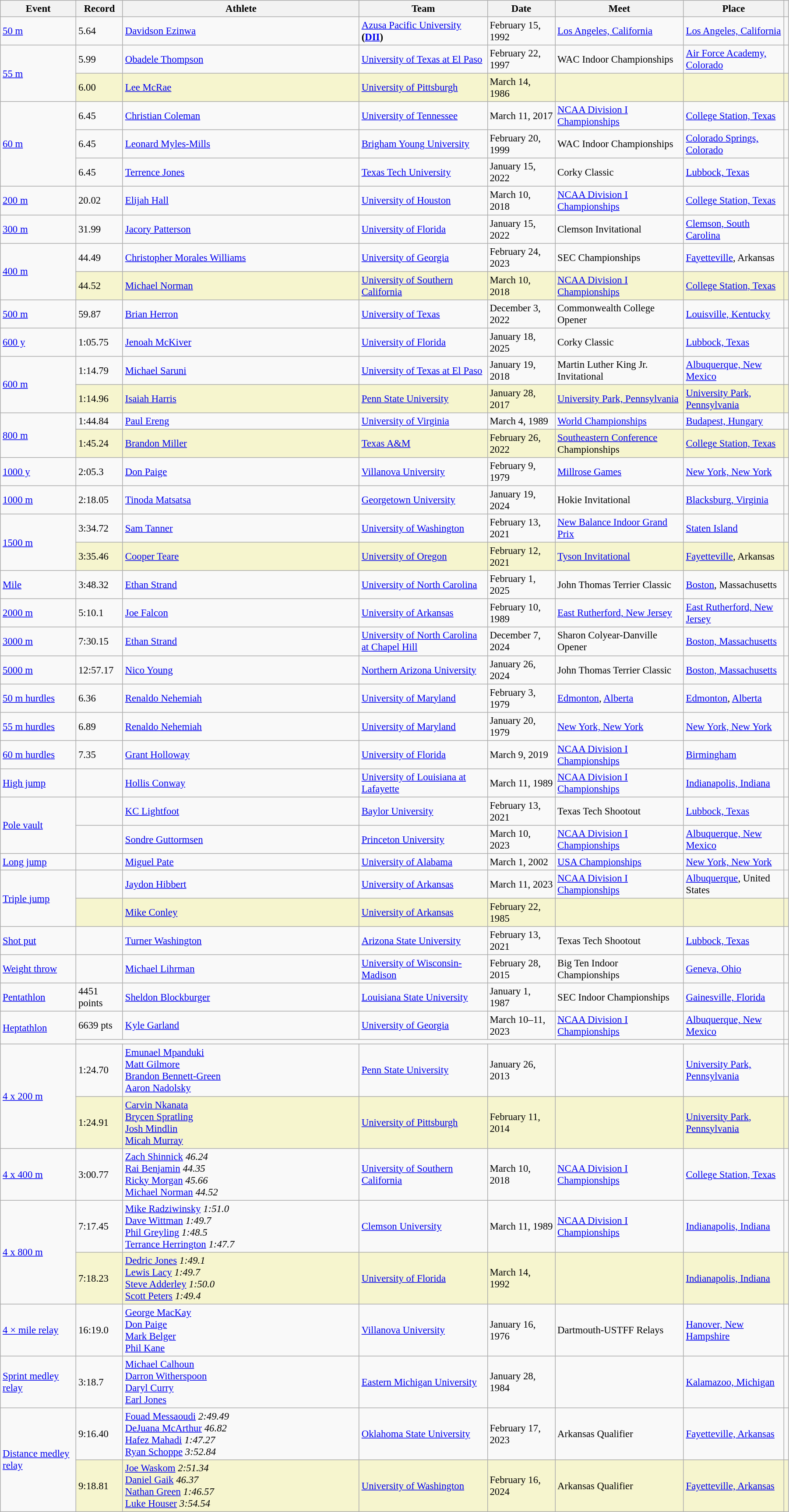<table class="wikitable" style="font-size: 95%; width: 95%;">
<tr>
<th>Event</th>
<th>Record</th>
<th scope="col" style="width:30%;">Athlete</th>
<th>Team</th>
<th>Date</th>
<th>Meet</th>
<th>Place</th>
<th></th>
</tr>
<tr>
<td><a href='#'>50 m</a></td>
<td>5.64</td>
<td><a href='#'>Davidson Ezinwa</a></td>
<td><a href='#'>Azusa Pacific University</a> <strong>(<a href='#'>DII</a>)</strong></td>
<td>February 15, 1992</td>
<td><a href='#'>Los Angeles, California</a></td>
<td><a href='#'>Los Angeles, California</a></td>
<td></td>
</tr>
<tr>
<td rowspan=2><a href='#'>55 m</a></td>
<td>5.99 </td>
<td> <a href='#'>Obadele Thompson</a></td>
<td><a href='#'>University of Texas at El Paso</a></td>
<td>February 22, 1997</td>
<td>WAC Indoor Championships</td>
<td><a href='#'>Air Force Academy, Colorado</a></td>
<td></td>
</tr>
<tr style="background:#F6F5CE">
<td>6.00</td>
<td><a href='#'>Lee McRae</a></td>
<td><a href='#'>University of Pittsburgh</a></td>
<td>March 14, 1986</td>
<td></td>
<td></td>
<td></td>
</tr>
<tr>
<td rowspan=3><a href='#'>60 m</a></td>
<td>6.45</td>
<td><a href='#'>Christian Coleman</a></td>
<td><a href='#'>University of Tennessee</a></td>
<td>March 11, 2017</td>
<td><a href='#'>NCAA Division I Championships</a></td>
<td><a href='#'>College Station, Texas</a></td>
<td></td>
</tr>
<tr>
<td>6.45 </td>
<td> <a href='#'>Leonard Myles-Mills</a></td>
<td><a href='#'>Brigham Young University</a></td>
<td>February 20, 1999</td>
<td>WAC Indoor Championships</td>
<td><a href='#'>Colorado Springs, Colorado</a></td>
<td></td>
</tr>
<tr>
<td>6.45</td>
<td> <a href='#'>Terrence Jones</a></td>
<td><a href='#'>Texas Tech University</a></td>
<td>January 15, 2022</td>
<td>Corky Classic</td>
<td><a href='#'>Lubbock, Texas</a></td>
<td></td>
</tr>
<tr>
<td><a href='#'>200 m</a></td>
<td>20.02</td>
<td><a href='#'>Elijah Hall</a></td>
<td><a href='#'>University of Houston</a></td>
<td>March 10, 2018</td>
<td><a href='#'>NCAA Division I Championships</a></td>
<td><a href='#'>College Station, Texas</a></td>
<td></td>
</tr>
<tr>
<td><a href='#'>300 m</a></td>
<td>31.99</td>
<td><a href='#'>Jacory Patterson</a></td>
<td><a href='#'>University of Florida</a></td>
<td>January 15, 2022</td>
<td>Clemson Invitational</td>
<td><a href='#'>Clemson, South Carolina</a></td>
<td></td>
</tr>
<tr>
<td rowspan=2><a href='#'>400 m</a></td>
<td>44.49</td>
<td> <a href='#'>Christopher Morales Williams</a></td>
<td><a href='#'>University of Georgia</a></td>
<td>February 24, 2023</td>
<td>SEC Championships</td>
<td><a href='#'>Fayetteville</a>, Arkansas</td>
<td></td>
</tr>
<tr style="background:#F6F5CE">
<td>44.52</td>
<td><a href='#'>Michael Norman</a></td>
<td><a href='#'>University of Southern California</a></td>
<td>March 10, 2018</td>
<td><a href='#'>NCAA Division I Championships</a></td>
<td><a href='#'>College Station, Texas</a></td>
<td></td>
</tr>
<tr>
<td><a href='#'>500 m</a></td>
<td>59.87</td>
<td><a href='#'>Brian Herron</a></td>
<td><a href='#'>University of Texas</a></td>
<td>December 3, 2022</td>
<td>Commonwealth College Opener</td>
<td><a href='#'>Louisville, Kentucky</a></td>
<td></td>
</tr>
<tr>
<td><a href='#'>600 y</a></td>
<td>1:05.75</td>
<td><a href='#'>Jenoah McKiver</a></td>
<td><a href='#'>University of Florida</a></td>
<td>January 18, 2025</td>
<td>Corky Classic</td>
<td><a href='#'>Lubbock, Texas</a></td>
<td></td>
</tr>
<tr>
<td rowspan="2"><a href='#'>600 m</a></td>
<td>1:14.79 </td>
<td> <a href='#'>Michael Saruni</a></td>
<td><a href='#'>University of Texas at El Paso</a></td>
<td>January 19, 2018</td>
<td>Martin Luther King Jr. Invitational</td>
<td><a href='#'>Albuquerque, New Mexico</a></td>
<td></td>
</tr>
<tr style="background:#F6F5CE">
<td>1:14.96</td>
<td><a href='#'>Isaiah Harris</a></td>
<td><a href='#'>Penn State University</a></td>
<td>January 28, 2017</td>
<td><a href='#'>University Park, Pennsylvania</a></td>
<td><a href='#'>University Park, Pennsylvania</a></td>
<td></td>
</tr>
<tr>
<td rowspan=2><a href='#'>800 m</a></td>
<td>1:44.84</td>
<td> <a href='#'>Paul Ereng</a></td>
<td><a href='#'>University of Virginia</a></td>
<td>March 4, 1989</td>
<td><a href='#'>World Championships</a></td>
<td><a href='#'>Budapest, Hungary</a></td>
<td></td>
</tr>
<tr style="background:#F6F5CE">
<td>1:45.24</td>
<td><a href='#'>Brandon Miller</a></td>
<td><a href='#'>Texas A&M</a></td>
<td>February 26, 2022</td>
<td><a href='#'>Southeastern Conference</a> Championships</td>
<td><a href='#'>College Station, Texas</a></td>
<td></td>
</tr>
<tr>
<td><a href='#'>1000 y</a></td>
<td>2:05.3</td>
<td><a href='#'>Don Paige</a></td>
<td><a href='#'>Villanova University</a></td>
<td>February 9, 1979</td>
<td><a href='#'>Millrose Games</a></td>
<td><a href='#'>New York, New York</a></td>
<td></td>
</tr>
<tr>
<td><a href='#'>1000 m</a></td>
<td>2:18.05</td>
<td><a href='#'>Tinoda Matsatsa</a></td>
<td><a href='#'>Georgetown University</a></td>
<td>January 19, 2024</td>
<td>Hokie Invitational</td>
<td><a href='#'>Blacksburg, Virginia</a></td>
<td></td>
</tr>
<tr>
<td rowspan=2><a href='#'>1500 m</a></td>
<td>3:34.72</td>
<td> <a href='#'>Sam Tanner</a></td>
<td><a href='#'>University of Washington</a></td>
<td>February 13, 2021</td>
<td><a href='#'>New Balance Indoor Grand Prix</a></td>
<td><a href='#'>Staten Island</a></td>
<td></td>
</tr>
<tr style="background:#F6F5CE">
<td>3:35.46 </td>
<td><a href='#'>Cooper Teare</a></td>
<td><a href='#'>University of Oregon</a></td>
<td>February 12, 2021</td>
<td><a href='#'>Tyson Invitational</a></td>
<td><a href='#'>Fayetteville</a>, Arkansas</td>
<td></td>
</tr>
<tr>
<td><a href='#'>Mile</a></td>
<td>3:48.32</td>
<td><a href='#'>Ethan Strand</a></td>
<td><a href='#'>University of North Carolina</a></td>
<td>February 1, 2025</td>
<td>John Thomas Terrier Classic</td>
<td><a href='#'>Boston</a>, Massachusetts</td>
<td></td>
</tr>
<tr>
<td><a href='#'>2000 m</a></td>
<td>5:10.1</td>
<td><a href='#'>Joe Falcon</a></td>
<td><a href='#'>University of Arkansas</a></td>
<td>February 10, 1989</td>
<td><a href='#'>East Rutherford, New Jersey</a></td>
<td><a href='#'>East Rutherford, New Jersey</a></td>
<td></td>
</tr>
<tr>
<td><a href='#'>3000 m</a></td>
<td>7:30.15</td>
<td><a href='#'>Ethan Strand</a></td>
<td><a href='#'>University of North Carolina at Chapel Hill</a></td>
<td>December 7, 2024</td>
<td>Sharon Colyear-Danville Opener</td>
<td><a href='#'>Boston, Massachusetts</a></td>
<td></td>
</tr>
<tr>
<td><a href='#'>5000 m</a></td>
<td>12:57.17</td>
<td><a href='#'>Nico Young</a></td>
<td><a href='#'>Northern Arizona University</a></td>
<td>January 26, 2024</td>
<td>John Thomas Terrier Classic</td>
<td><a href='#'>Boston, Massachusetts</a></td>
<td></td>
</tr>
<tr>
<td><a href='#'>50 m hurdles</a></td>
<td>6.36</td>
<td><a href='#'>Renaldo Nehemiah</a></td>
<td><a href='#'>University of Maryland</a></td>
<td>February 3, 1979</td>
<td><a href='#'>Edmonton</a>, <a href='#'>Alberta</a></td>
<td><a href='#'>Edmonton</a>, <a href='#'>Alberta</a></td>
<td></td>
</tr>
<tr>
<td><a href='#'>55 m hurdles</a></td>
<td>6.89</td>
<td><a href='#'>Renaldo Nehemiah</a></td>
<td><a href='#'>University of Maryland</a></td>
<td>January 20, 1979</td>
<td><a href='#'>New York, New York</a></td>
<td><a href='#'>New York, New York</a></td>
<td></td>
</tr>
<tr>
<td><a href='#'>60 m hurdles</a></td>
<td>7.35</td>
<td><a href='#'>Grant Holloway</a></td>
<td><a href='#'>University of Florida</a></td>
<td>March 9, 2019</td>
<td><a href='#'>NCAA Division I Championships</a></td>
<td><a href='#'>Birmingham</a></td>
<td></td>
</tr>
<tr>
<td><a href='#'>High jump</a></td>
<td></td>
<td><a href='#'>Hollis Conway</a></td>
<td><a href='#'>University of Louisiana at Lafayette</a></td>
<td>March 11, 1989</td>
<td><a href='#'>NCAA Division I Championships</a></td>
<td><a href='#'>Indianapolis, Indiana</a></td>
<td></td>
</tr>
<tr>
<td rowspan="2"><a href='#'>Pole vault</a></td>
<td></td>
<td><a href='#'>KC Lightfoot</a></td>
<td><a href='#'>Baylor University</a></td>
<td>February 13, 2021</td>
<td>Texas Tech Shootout</td>
<td><a href='#'>Lubbock, Texas</a></td>
<td></td>
</tr>
<tr>
<td> </td>
<td><a href='#'>Sondre Guttormsen</a></td>
<td><a href='#'>Princeton University</a></td>
<td>March 10, 2023</td>
<td><a href='#'>NCAA Division I Championships</a></td>
<td><a href='#'>Albuquerque, New Mexico</a></td>
<td></td>
</tr>
<tr>
<td><a href='#'>Long jump</a></td>
<td></td>
<td><a href='#'>Miguel Pate</a></td>
<td><a href='#'>University of Alabama</a></td>
<td>March 1, 2002</td>
<td><a href='#'>USA Championships</a></td>
<td><a href='#'>New York, New York</a></td>
<td></td>
</tr>
<tr>
<td rowspan=2><a href='#'>Triple jump</a></td>
<td> </td>
<td> <a href='#'>Jaydon Hibbert</a></td>
<td><a href='#'>University of Arkansas</a></td>
<td>March 11, 2023</td>
<td><a href='#'>NCAA Division I Championships</a></td>
<td><a href='#'>Albuquerque</a>, United States</td>
<td></td>
</tr>
<tr style="background:#F6F5CE">
<td></td>
<td><a href='#'>Mike Conley</a></td>
<td><a href='#'>University of Arkansas</a></td>
<td>February 22, 1985</td>
<td></td>
<td></td>
<td></td>
</tr>
<tr>
<td><a href='#'>Shot put</a></td>
<td></td>
<td><a href='#'>Turner Washington</a></td>
<td><a href='#'>Arizona State University</a></td>
<td>February 13, 2021</td>
<td>Texas Tech Shootout</td>
<td><a href='#'>Lubbock, Texas</a></td>
<td></td>
</tr>
<tr>
<td><a href='#'>Weight throw</a></td>
<td></td>
<td><a href='#'>Michael Lihrman</a></td>
<td><a href='#'>University of Wisconsin-Madison</a></td>
<td>February 28, 2015</td>
<td>Big Ten Indoor Championships</td>
<td><a href='#'>Geneva, Ohio</a></td>
<td></td>
</tr>
<tr>
<td><a href='#'>Pentathlon</a></td>
<td>4451 points</td>
<td><a href='#'>Sheldon Blockburger</a></td>
<td><a href='#'>Louisiana State University</a></td>
<td>January 1, 1987</td>
<td>SEC Indoor Championships</td>
<td><a href='#'>Gainesville, Florida</a></td>
<td></td>
</tr>
<tr>
<td rowspan=2><a href='#'>Heptathlon</a></td>
<td>6639 pts </td>
<td><a href='#'>Kyle Garland</a></td>
<td><a href='#'>University of Georgia</a></td>
<td>March 10–11, 2023</td>
<td><a href='#'>NCAA Division I Championships</a></td>
<td><a href='#'>Albuquerque, New Mexico</a></td>
<td></td>
</tr>
<tr>
<td colspan=6></td>
<td></td>
</tr>
<tr>
<td rowspan="2"><a href='#'>4 x 200 m</a></td>
<td>1:24.70</td>
<td> <a href='#'>Emunael Mpanduki</a><br><a href='#'>Matt Gilmore</a><br><a href='#'>Brandon Bennett-Green</a><br><a href='#'>Aaron Nadolsky</a></td>
<td><a href='#'>Penn State University</a></td>
<td>January 26, 2013</td>
<td></td>
<td><a href='#'>University Park, Pennsylvania</a></td>
<td></td>
</tr>
<tr style="background:#F6F5CE">
<td>1:24.91</td>
<td><a href='#'>Carvin Nkanata</a><br><a href='#'>Brycen Spratling</a><br><a href='#'>Josh Mindlin</a><br><a href='#'>Micah Murray</a></td>
<td><a href='#'>University of Pittsburgh</a></td>
<td>February 11, 2014</td>
<td></td>
<td><a href='#'>University Park, Pennsylvania</a></td>
<td></td>
</tr>
<tr>
<td><a href='#'>4 x 400 m</a></td>
<td>3:00.77 </td>
<td><a href='#'>Zach Shinnick</a> <em>46.24</em><br>  <a href='#'>Rai Benjamin</a> <em>44.35</em><br><a href='#'>Ricky Morgan</a> <em>45.66</em><br><a href='#'>Michael Norman</a> <em>44.52</em></td>
<td><a href='#'>University of Southern California</a></td>
<td>March 10, 2018</td>
<td><a href='#'>NCAA Division I Championships</a></td>
<td><a href='#'>College Station, Texas</a></td>
<td></td>
</tr>
<tr>
<td rowspan="2"><a href='#'>4 x 800 m</a></td>
<td>7:17.45</td>
<td><a href='#'>Mike Radziwinsky</a> <em>1:51.0</em><br><a href='#'>Dave Wittman</a> <em>1:49.7</em><br> <a href='#'>Phil Greyling</a> <em>1:48.5</em><br><a href='#'>Terrance Herrington</a> <em>1:47.7</em></td>
<td><a href='#'>Clemson University</a></td>
<td>March 11, 1989</td>
<td><a href='#'>NCAA Division I Championships</a></td>
<td><a href='#'>Indianapolis, Indiana</a></td>
<td></td>
</tr>
<tr style="background:#F6F5CE">
<td>7:18.23</td>
<td><a href='#'>Dedric Jones</a> <em>1:49.1</em><br><a href='#'>Lewis Lacy</a> <em>1:49.7</em><br><a href='#'>Steve Adderley</a> <em>1:50.0</em><br><a href='#'>Scott Peters</a> <em>1:49.4</em></td>
<td><a href='#'>University of Florida</a></td>
<td>March 14, 1992</td>
<td></td>
<td><a href='#'>Indianapolis, Indiana</a></td>
<td></td>
</tr>
<tr>
<td><a href='#'>4 × mile relay</a></td>
<td>16:19.0 </td>
<td><a href='#'>George MacKay</a><br><a href='#'>Don Paige</a><br><a href='#'>Mark Belger</a><br><a href='#'>Phil Kane</a></td>
<td><a href='#'>Villanova University</a></td>
<td>January 16, 1976</td>
<td>Dartmouth-USTFF Relays</td>
<td><a href='#'>Hanover, New Hampshire</a></td>
<td></td>
</tr>
<tr>
<td><a href='#'>Sprint medley relay</a></td>
<td>3:18.7 </td>
<td><a href='#'>Michael Calhoun</a><br><a href='#'>Darron Witherspoon</a><br><a href='#'>Daryl Curry</a><br><a href='#'>Earl Jones</a></td>
<td><a href='#'>Eastern Michigan University</a></td>
<td>January 28, 1984</td>
<td></td>
<td><a href='#'>Kalamazoo, Michigan</a></td>
<td></td>
</tr>
<tr>
<td rowspan="2"><a href='#'>Distance medley relay</a></td>
<td>9:16.40 </td>
<td> <a href='#'>Fouad Messaoudi</a> <em>2:49.49</em><br><a href='#'>DeJuana McArthur</a> <em>46.82</em><br> <a href='#'>Hafez Mahadi</a> <em>1:47.27</em><br> <a href='#'>Ryan Schoppe</a> <em>3:52.84</em></td>
<td><a href='#'>Oklahoma State University</a></td>
<td>February 17, 2023</td>
<td>Arkansas Qualifier</td>
<td><a href='#'>Fayetteville, Arkansas</a></td>
<td></td>
</tr>
<tr style="background:#F6F5CE">
<td>9:18.81</td>
<td><a href='#'>Joe Waskom</a> <em>2:51.34</em><br><a href='#'>Daniel Gaik</a> <em>46.37</em><br><a href='#'>Nathan Green</a> <em>1:46.57</em><br><a href='#'>Luke Houser</a> <em>3:54.54</em></td>
<td><a href='#'>University of Washington</a></td>
<td>February 16, 2024</td>
<td>Arkansas Qualifier</td>
<td><a href='#'>Fayetteville, Arkansas</a></td>
<td></td>
</tr>
</table>
